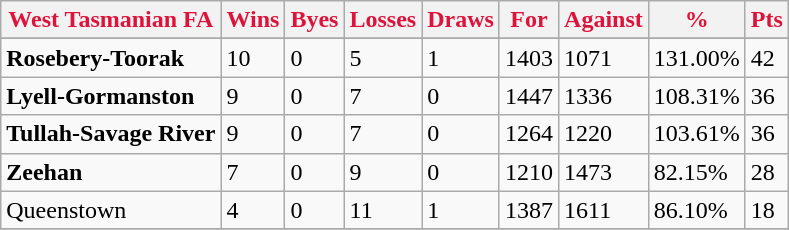<table class="wikitable">
<tr>
<th style="color:crimson">West Tasmanian FA</th>
<th style="color:crimson">Wins</th>
<th style="color:crimson">Byes</th>
<th style="color:crimson">Losses</th>
<th style="color:crimson">Draws</th>
<th style="color:crimson">For</th>
<th style="color:crimson">Against</th>
<th style="color:crimson">%</th>
<th style="color:crimson">Pts</th>
</tr>
<tr>
</tr>
<tr>
</tr>
<tr>
<td><strong>	Rosebery-Toorak	</strong></td>
<td>10</td>
<td>0</td>
<td>5</td>
<td>1</td>
<td>1403</td>
<td>1071</td>
<td>131.00%</td>
<td>42</td>
</tr>
<tr>
<td><strong>	Lyell-Gormanston	</strong></td>
<td>9</td>
<td>0</td>
<td>7</td>
<td>0</td>
<td>1447</td>
<td>1336</td>
<td>108.31%</td>
<td>36</td>
</tr>
<tr>
<td><strong>	Tullah-Savage River </strong></td>
<td>9</td>
<td>0</td>
<td>7</td>
<td>0</td>
<td>1264</td>
<td>1220</td>
<td>103.61%</td>
<td>36</td>
</tr>
<tr>
<td><strong>	Zeehan	</strong></td>
<td>7</td>
<td>0</td>
<td>9</td>
<td>0</td>
<td>1210</td>
<td>1473</td>
<td>82.15%</td>
<td>28</td>
</tr>
<tr>
<td>Queenstown</td>
<td>4</td>
<td>0</td>
<td>11</td>
<td>1</td>
<td>1387</td>
<td>1611</td>
<td>86.10%</td>
<td>18</td>
</tr>
<tr>
</tr>
</table>
